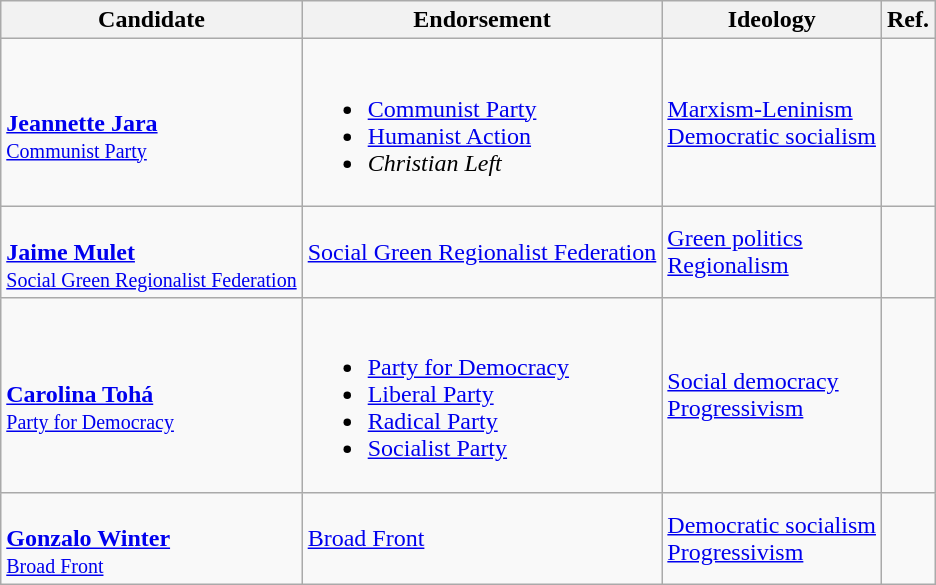<table class="wikitable">
<tr>
<th>Candidate</th>
<th>Endorsement</th>
<th>Ideology</th>
<th>Ref.</th>
</tr>
<tr>
<td><br><strong><a href='#'>Jeannette Jara</a></strong><br><small><a href='#'>Communist Party</a></small></td>
<td><br><ul><li><a href='#'>Communist Party</a></li><li><a href='#'>Humanist Action</a></li><li><em>Christian Left</em></li></ul></td>
<td><a href='#'>Marxism-Leninism</a><br><a href='#'>Democratic socialism</a></td>
<td></td>
</tr>
<tr>
<td><br><strong><a href='#'>Jaime Mulet</a></strong><br><a href='#'><small>Social Green Regionalist Federation</small></a></td>
<td> <a href='#'>Social Green Regionalist Federation</a></td>
<td><a href='#'>Green politics</a><br><a href='#'>Regionalism</a></td>
<td></td>
</tr>
<tr>
<td><br><strong><a href='#'>Carolina Tohá</a></strong><br><a href='#'><small>Party for Democracy</small></a></td>
<td><br><ul><li> <a href='#'>Party for Democracy</a></li><li> <a href='#'>Liberal Party</a></li><li> <a href='#'>Radical Party</a></li><li> <a href='#'>Socialist Party</a></li></ul></td>
<td><a href='#'>Social democracy</a><br><a href='#'>Progressivism</a></td>
<td></td>
</tr>
<tr>
<td><br><strong><a href='#'>Gonzalo Winter</a></strong><br><small><a href='#'>Broad Front</a></small></td>
<td> <a href='#'>Broad Front</a></td>
<td><a href='#'>Democratic socialism</a><br><a href='#'>Progressivism</a></td>
<td></td>
</tr>
</table>
